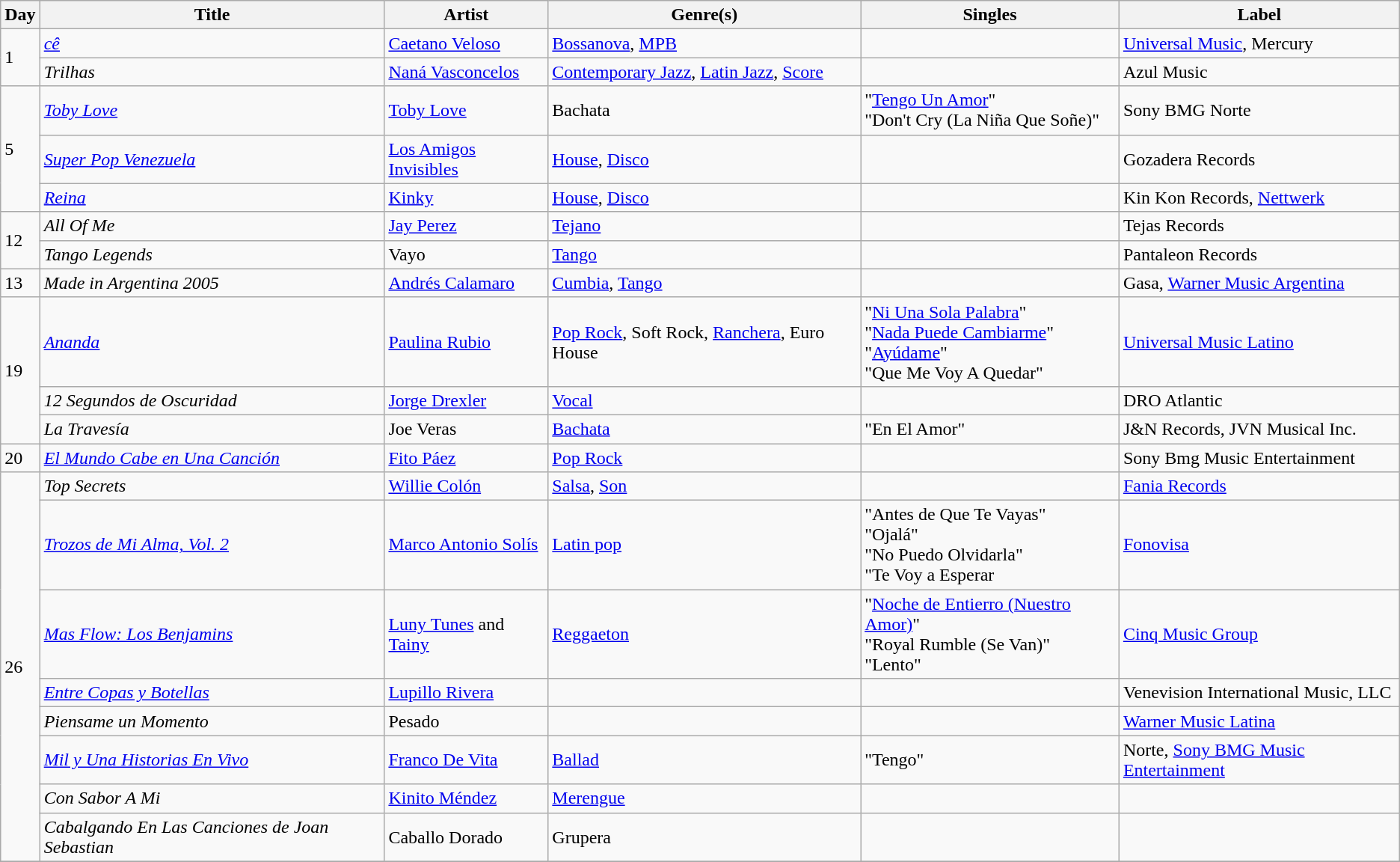<table class="wikitable sortable" style="text-align: left;">
<tr>
<th>Day</th>
<th>Title</th>
<th>Artist</th>
<th>Genre(s)</th>
<th>Singles</th>
<th>Label</th>
</tr>
<tr>
<td rowspan="2">1</td>
<td><em><a href='#'>cê</a></em></td>
<td><a href='#'>Caetano Veloso</a></td>
<td><a href='#'>Bossanova</a>, <a href='#'>MPB</a></td>
<td></td>
<td><a href='#'>Universal Music</a>, Mercury</td>
</tr>
<tr>
<td><em>Trilhas</em></td>
<td><a href='#'>Naná Vasconcelos</a></td>
<td><a href='#'>Contemporary Jazz</a>, <a href='#'>Latin Jazz</a>, <a href='#'>Score</a></td>
<td></td>
<td>Azul Music</td>
</tr>
<tr>
<td rowspan="3">5</td>
<td><em><a href='#'>Toby Love</a></em></td>
<td><a href='#'>Toby Love</a></td>
<td>Bachata</td>
<td>"<a href='#'>Tengo Un Amor</a>"<br>"Don't Cry (La Niña Que Soñe)"</td>
<td>Sony BMG Norte</td>
</tr>
<tr>
<td><em><a href='#'>Super Pop Venezuela</a></em></td>
<td><a href='#'>Los Amigos Invisibles</a></td>
<td><a href='#'>House</a>, <a href='#'>Disco</a></td>
<td></td>
<td>Gozadera Records</td>
</tr>
<tr>
<td><em><a href='#'>Reina</a></em></td>
<td><a href='#'>Kinky</a></td>
<td><a href='#'>House</a>, <a href='#'>Disco</a></td>
<td></td>
<td>Kin Kon Records, <a href='#'>Nettwerk</a></td>
</tr>
<tr>
<td rowspan="2">12</td>
<td><em>All Of Me</em></td>
<td><a href='#'>Jay Perez</a></td>
<td><a href='#'>Tejano</a></td>
<td></td>
<td>Tejas Records</td>
</tr>
<tr>
<td><em>Tango Legends</em></td>
<td>Vayo</td>
<td><a href='#'>Tango</a></td>
<td></td>
<td>Pantaleon Records</td>
</tr>
<tr>
<td>13</td>
<td><em>Made in Argentina 2005</em></td>
<td><a href='#'>Andrés Calamaro</a></td>
<td><a href='#'>Cumbia</a>, <a href='#'>Tango</a></td>
<td></td>
<td>Gasa, <a href='#'>Warner Music Argentina</a></td>
</tr>
<tr>
<td rowspan="3">19</td>
<td><em><a href='#'>Ananda</a></em></td>
<td><a href='#'>Paulina Rubio</a></td>
<td><a href='#'>Pop Rock</a>, Soft Rock, <a href='#'>Ranchera</a>, Euro House</td>
<td>"<a href='#'>Ni Una Sola Palabra</a>"<br>"<a href='#'>Nada Puede Cambiarme</a>"<br>"<a href='#'>Ayúdame</a>"<br>"Que Me Voy A Quedar"</td>
<td><a href='#'>Universal Music Latino</a></td>
</tr>
<tr>
<td><em>12 Segundos de Oscuridad</em></td>
<td><a href='#'>Jorge Drexler</a></td>
<td><a href='#'>Vocal</a></td>
<td></td>
<td>DRO Atlantic</td>
</tr>
<tr>
<td><em>La Travesía</em></td>
<td>Joe Veras</td>
<td><a href='#'>Bachata</a></td>
<td>"En El Amor"</td>
<td>J&N Records, JVN Musical Inc.</td>
</tr>
<tr>
<td>20</td>
<td><em><a href='#'>El Mundo Cabe en Una Canción</a></em></td>
<td><a href='#'>Fito Páez</a></td>
<td><a href='#'>Pop Rock</a></td>
<td></td>
<td>Sony Bmg Music Entertainment</td>
</tr>
<tr>
<td rowspan="8">26</td>
<td><em>Top Secrets</em></td>
<td><a href='#'>Willie Colón</a></td>
<td><a href='#'>Salsa</a>, <a href='#'>Son</a></td>
<td></td>
<td><a href='#'>Fania Records</a></td>
</tr>
<tr>
<td><em><a href='#'>Trozos de Mi Alma, Vol. 2</a></em></td>
<td><a href='#'>Marco Antonio Solís</a></td>
<td><a href='#'>Latin pop</a></td>
<td>"Antes de Que Te Vayas"<br>"Ojalá"<br>"No Puedo Olvidarla"<br>"Te Voy a Esperar</td>
<td><a href='#'>Fonovisa</a></td>
</tr>
<tr>
<td><em><a href='#'>Mas Flow: Los Benjamins</a></em></td>
<td><a href='#'>Luny Tunes</a> and <a href='#'>Tainy</a></td>
<td><a href='#'>Reggaeton</a></td>
<td>"<a href='#'>Noche de Entierro (Nuestro Amor)</a>"<br>"Royal Rumble (Se Van)"<br>"Lento"</td>
<td><a href='#'>Cinq Music Group</a></td>
</tr>
<tr>
<td><em><a href='#'>Entre Copas y Botellas</a></em></td>
<td><a href='#'>Lupillo Rivera</a></td>
<td></td>
<td></td>
<td>Venevision International Music, LLC</td>
</tr>
<tr>
<td><em>Piensame un Momento</em></td>
<td>Pesado</td>
<td></td>
<td></td>
<td><a href='#'>Warner Music Latina</a></td>
</tr>
<tr>
<td><em><a href='#'>Mil y Una Historias En Vivo</a></em></td>
<td><a href='#'>Franco De Vita</a></td>
<td><a href='#'>Ballad</a></td>
<td>"Tengo"</td>
<td>Norte, <a href='#'>Sony BMG Music Entertainment</a></td>
</tr>
<tr>
<td><em>Con Sabor A Mi</em></td>
<td><a href='#'>Kinito Méndez</a></td>
<td><a href='#'>Merengue</a></td>
<td></td>
<td></td>
</tr>
<tr>
<td><em>Cabalgando En Las Canciones de Joan Sebastian</em></td>
<td>Caballo Dorado</td>
<td>Grupera</td>
<td></td>
<td></td>
</tr>
<tr>
</tr>
</table>
